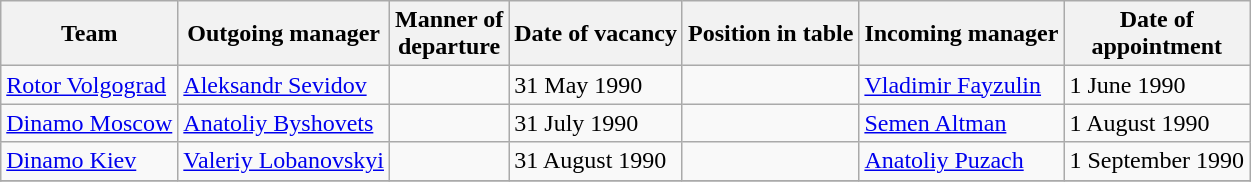<table class="wikitable sortable">
<tr>
<th>Team</th>
<th>Outgoing manager</th>
<th>Manner of<br>departure</th>
<th>Date of vacancy</th>
<th>Position in table</th>
<th>Incoming manager</th>
<th>Date of<br>appointment</th>
</tr>
<tr>
<td><a href='#'>Rotor Volgograd</a></td>
<td> <a href='#'>Aleksandr Sevidov</a></td>
<td></td>
<td>31 May 1990</td>
<td></td>
<td> <a href='#'>Vladimir Fayzulin</a></td>
<td>1 June 1990</td>
</tr>
<tr>
<td><a href='#'>Dinamo Moscow</a></td>
<td> <a href='#'>Anatoliy Byshovets</a></td>
<td></td>
<td>31 July 1990</td>
<td></td>
<td> <a href='#'>Semen Altman</a></td>
<td>1 August 1990</td>
</tr>
<tr>
<td><a href='#'>Dinamo Kiev</a></td>
<td> <a href='#'>Valeriy Lobanovskyi</a></td>
<td></td>
<td>31 August 1990</td>
<td></td>
<td> <a href='#'>Anatoliy Puzach</a></td>
<td>1 September 1990</td>
</tr>
<tr>
</tr>
</table>
